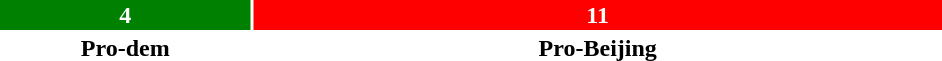<table style="width:50%; text-align:center;">
<tr style="color:white;">
<td style="background:green; width:26.67%;"><strong>4</strong></td>
<td style="background:red; width:73.33%;"><strong>11</strong></td>
</tr>
<tr>
<td><span><strong>Pro-dem</strong></span></td>
<td><span><strong>Pro-Beijing</strong></span></td>
</tr>
</table>
